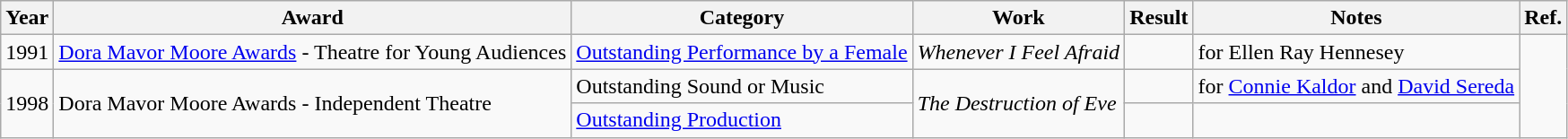<table class="wikitable">
<tr>
<th>Year</th>
<th>Award</th>
<th>Category</th>
<th>Work</th>
<th>Result</th>
<th>Notes</th>
<th>Ref.</th>
</tr>
<tr>
<td>1991</td>
<td><a href='#'>Dora Mavor Moore Awards</a> - Theatre for Young Audiences</td>
<td><a href='#'>Outstanding Performance by a Female</a></td>
<td><em>Whenever I Feel Afraid</em></td>
<td></td>
<td>for Ellen Ray Hennesey</td>
<td rowspan="3"></td>
</tr>
<tr>
<td rowspan="2">1998</td>
<td rowspan="2">Dora Mavor Moore Awards - Independent Theatre</td>
<td>Outstanding Sound or Music</td>
<td rowspan="2"><em>The Destruction of Eve</em></td>
<td></td>
<td>for <a href='#'>Connie Kaldor</a> and <a href='#'>David Sereda</a></td>
</tr>
<tr>
<td><a href='#'>Outstanding Production</a></td>
<td></td>
<td></td>
</tr>
</table>
